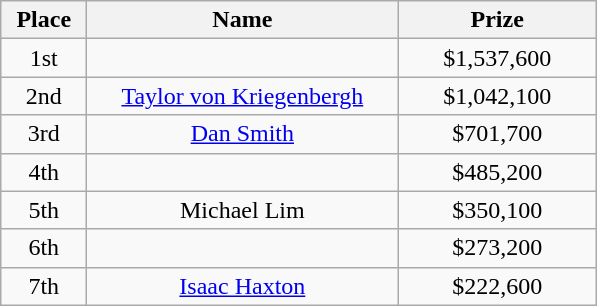<table class="wikitable">
<tr>
<th width="50">Place</th>
<th width="200">Name</th>
<th width="125">Prize</th>
</tr>
<tr>
<td align = "center">1st</td>
<td align = "center"> </td>
<td align = "center">$1,537,600</td>
</tr>
<tr>
<td align = "center">2nd</td>
<td align = "center"> <a href='#'>Taylor von Kriegenbergh</a></td>
<td align = "center">$1,042,100</td>
</tr>
<tr>
<td align = "center">3rd</td>
<td align = "center"> <a href='#'>Dan Smith</a></td>
<td align = "center">$701,700</td>
</tr>
<tr>
<td align = "center">4th</td>
<td align = "center"> </td>
<td align = "center">$485,200</td>
</tr>
<tr>
<td align = "center">5th</td>
<td align = "center"> Michael Lim</td>
<td align = "center">$350,100</td>
</tr>
<tr>
<td align = "center">6th</td>
<td align = "center"> </td>
<td align = "center">$273,200</td>
</tr>
<tr>
<td align = "center">7th</td>
<td align = "center"> <a href='#'>Isaac Haxton</a></td>
<td align = "center">$222,600</td>
</tr>
</table>
